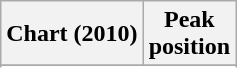<table class="wikitable sortable">
<tr>
<th>Chart (2010)</th>
<th>Peak<br>position</th>
</tr>
<tr>
</tr>
<tr>
</tr>
</table>
